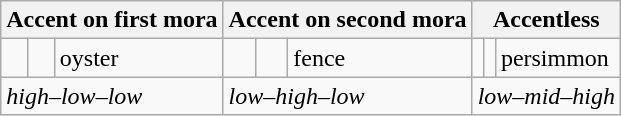<table class="wikitable">
<tr>
<th colspan=3>Accent on first mora</th>
<th colspan=3>Accent on second mora</th>
<th colspan=3>Accentless</th>
</tr>
<tr>
<td></td>
<td></td>
<td>oyster</td>
<td></td>
<td></td>
<td>fence</td>
<td></td>
<td></td>
<td>persimmon</td>
</tr>
<tr>
<td colspan=3><em>high–low–low</em></td>
<td colspan=3><em>low–high–low</em></td>
<td colspan=3><em>low–mid–high</em></td>
</tr>
</table>
